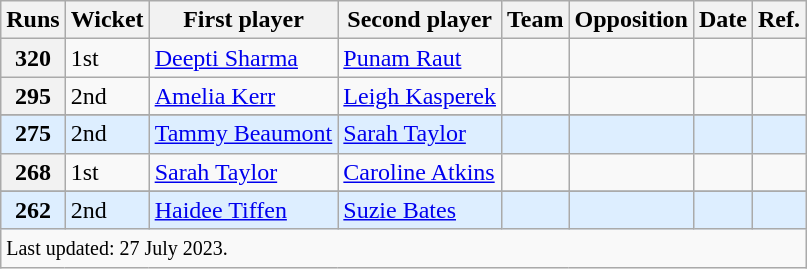<table class="wikitable defaultleft col2center">
<tr>
<th scope=col>Runs</th>
<th scope=col>Wicket</th>
<th scope=col>First player</th>
<th scope=col>Second player</th>
<th scope=col>Team</th>
<th scope=col>Opposition</th>
<th scope=col>Date</th>
<th scope=col>Ref.</th>
</tr>
<tr>
<th scope=row>320</th>
<td>1st</td>
<td><a href='#'>Deepti Sharma</a></td>
<td><a href='#'>Punam Raut</a></td>
<td></td>
<td></td>
<td><a href='#'></a></td>
<td></td>
</tr>
<tr>
<th scope=row>295</th>
<td>2nd</td>
<td><a href='#'>Amelia Kerr</a></td>
<td><a href='#'>Leigh Kasperek</a></td>
<td></td>
<td></td>
<td><a href='#'></a></td>
<td></td>
</tr>
<tr>
</tr>
<tr style="background-color:#def;">
<th scope=row style="background-color:#def;">275</th>
<td>2nd</td>
<td><a href='#'>Tammy Beaumont</a></td>
<td><a href='#'>Sarah Taylor</a></td>
<td></td>
<td></td>
<td><a href='#'></a></td>
<td></td>
</tr>
<tr>
<th scope=row>268</th>
<td>1st</td>
<td><a href='#'>Sarah Taylor</a></td>
<td><a href='#'>Caroline Atkins</a></td>
<td></td>
<td></td>
<td><a href='#'></a></td>
<td></td>
</tr>
<tr>
</tr>
<tr style="background-color:#def;">
<th scope=row style="background-color:#def;">262</th>
<td>2nd</td>
<td><a href='#'>Haidee Tiffen</a></td>
<td><a href='#'>Suzie Bates</a></td>
<td></td>
<td></td>
<td><a href='#'></a></td>
<td></td>
</tr>
<tr>
<td scope=row colspan="8"><small>Last updated: 27 July 2023.</small></td>
</tr>
</table>
